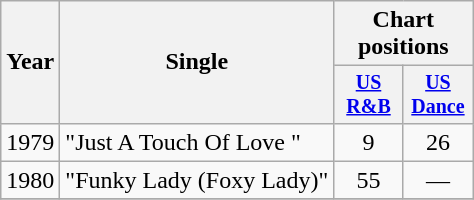<table class="wikitable" style="text-align:center;">
<tr>
<th rowspan="2">Year</th>
<th rowspan="2">Single</th>
<th colspan="3">Chart positions</th>
</tr>
<tr style="font-size:smaller;">
<th width="40"><a href='#'>US<br>R&B</a></th>
<th width="40"><a href='#'>US<br>Dance</a></th>
</tr>
<tr>
<td rowspan="1">1979</td>
<td align="left">"Just A Touch Of Love "</td>
<td>9</td>
<td>26</td>
</tr>
<tr>
<td rowspan="1">1980</td>
<td align="left">"Funky Lady (Foxy Lady)"</td>
<td>55</td>
<td>—</td>
</tr>
<tr>
</tr>
</table>
